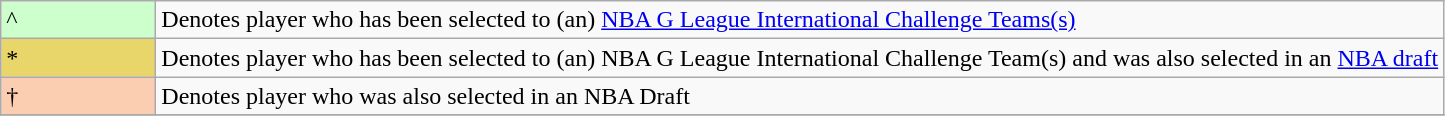<table class="wikitable">
<tr>
<td style="background-color:#CCFFCC; width:6em">^</td>
<td>Denotes player who has been selected to (an) <a href='#'>NBA G League International Challenge Teams(s)</a></td>
</tr>
<tr>
<td style="background-color:#E9D66B; width=6em">*</td>
<td>Denotes player who has been selected to (an) NBA G League International Challenge Team(s) and was also selected in an <a href='#'>NBA draft</a></td>
</tr>
<tr>
<td style="background-color:#FBCEB1; width:6em">†</td>
<td>Denotes player who was also selected in an NBA Draft</td>
</tr>
<tr>
</tr>
</table>
